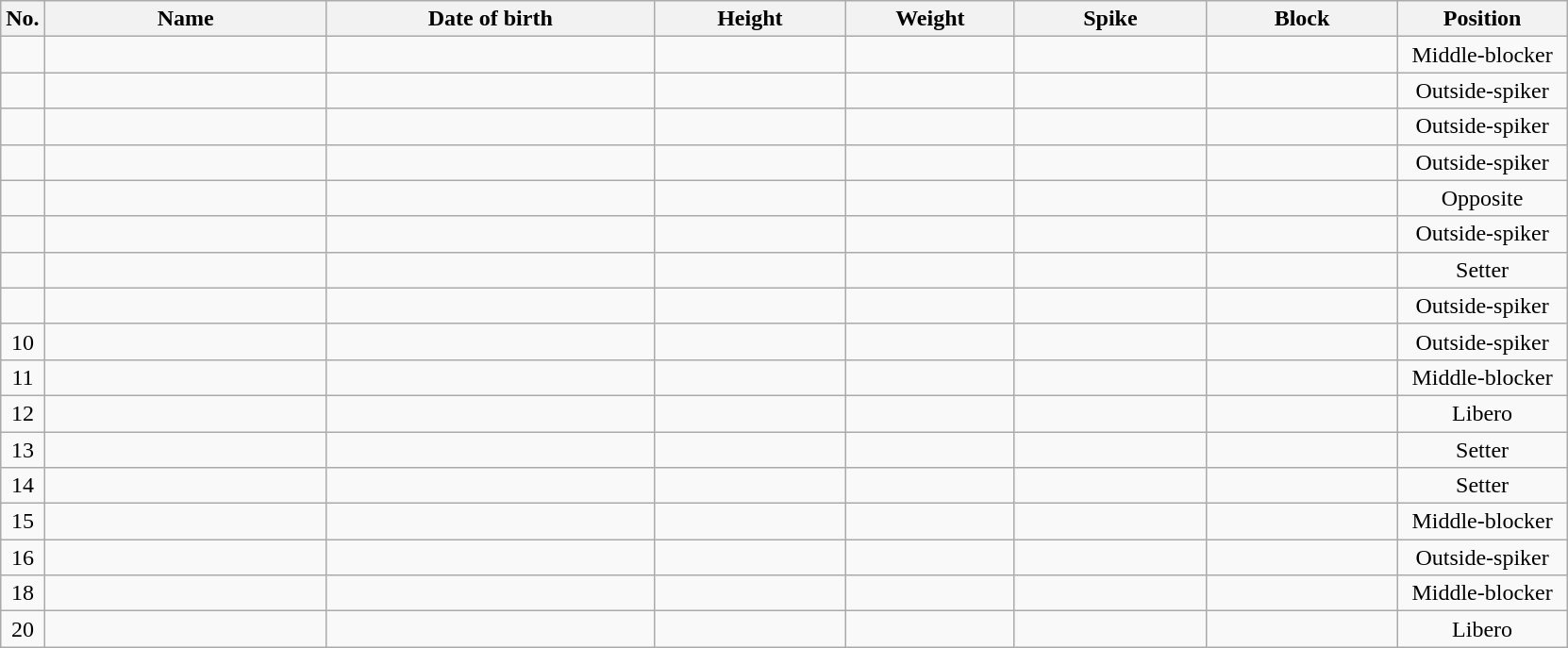<table class="wikitable sortable" style="font-size:100%; text-align:center;">
<tr>
<th>No.</th>
<th style="width:12em">Name</th>
<th style="width:14em">Date of birth</th>
<th style="width:8em">Height</th>
<th style="width:7em">Weight</th>
<th style="width:8em">Spike</th>
<th style="width:8em">Block</th>
<th style="width:7em">Position</th>
</tr>
<tr>
<td></td>
<td align=left> </td>
<td align=right></td>
<td></td>
<td></td>
<td></td>
<td></td>
<td>Middle-blocker</td>
</tr>
<tr>
<td></td>
<td align=left> </td>
<td align=right></td>
<td></td>
<td></td>
<td></td>
<td></td>
<td>Outside-spiker</td>
</tr>
<tr>
<td></td>
<td align=left> </td>
<td align=right></td>
<td></td>
<td></td>
<td></td>
<td></td>
<td>Outside-spiker</td>
</tr>
<tr>
<td></td>
<td align=left> </td>
<td align=right></td>
<td></td>
<td></td>
<td></td>
<td></td>
<td>Outside-spiker</td>
</tr>
<tr>
<td></td>
<td align=left> </td>
<td align=right></td>
<td></td>
<td></td>
<td></td>
<td></td>
<td>Opposite</td>
</tr>
<tr>
<td></td>
<td align=left> </td>
<td align=right></td>
<td></td>
<td></td>
<td></td>
<td></td>
<td>Outside-spiker</td>
</tr>
<tr>
<td></td>
<td align=left> </td>
<td align=right></td>
<td></td>
<td></td>
<td></td>
<td></td>
<td>Setter</td>
</tr>
<tr>
<td></td>
<td align=left> </td>
<td align=right></td>
<td></td>
<td></td>
<td></td>
<td></td>
<td>Outside-spiker</td>
</tr>
<tr>
<td>10</td>
<td align=left> </td>
<td align=right></td>
<td></td>
<td></td>
<td></td>
<td></td>
<td>Outside-spiker</td>
</tr>
<tr>
<td>11</td>
<td align=left> </td>
<td align=right></td>
<td></td>
<td></td>
<td></td>
<td></td>
<td>Middle-blocker</td>
</tr>
<tr>
<td>12</td>
<td align=left> </td>
<td align=right></td>
<td></td>
<td></td>
<td></td>
<td></td>
<td>Libero</td>
</tr>
<tr>
<td>13</td>
<td align=left> </td>
<td align=right></td>
<td></td>
<td></td>
<td></td>
<td></td>
<td>Setter</td>
</tr>
<tr>
<td>14</td>
<td align=left> </td>
<td align=right></td>
<td></td>
<td></td>
<td></td>
<td></td>
<td>Setter</td>
</tr>
<tr>
<td>15</td>
<td align=left> </td>
<td align=right></td>
<td></td>
<td></td>
<td></td>
<td></td>
<td>Middle-blocker</td>
</tr>
<tr>
<td>16</td>
<td align=left> </td>
<td align=right></td>
<td></td>
<td></td>
<td></td>
<td></td>
<td>Outside-spiker</td>
</tr>
<tr>
<td>18</td>
<td align=left> </td>
<td align=right></td>
<td></td>
<td></td>
<td></td>
<td></td>
<td>Middle-blocker</td>
</tr>
<tr>
<td>20</td>
<td align=left> </td>
<td align=right></td>
<td></td>
<td></td>
<td></td>
<td></td>
<td>Libero</td>
</tr>
</table>
